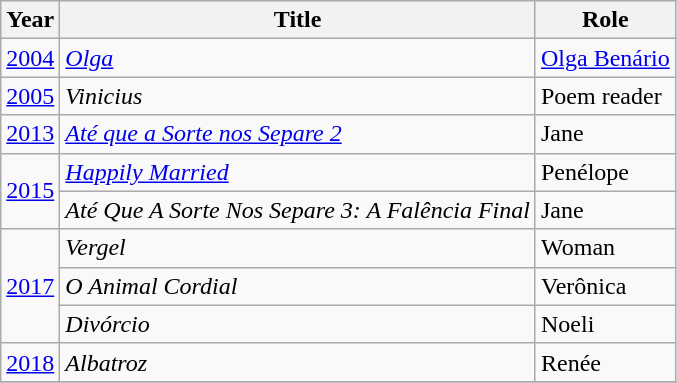<table class="wikitable">
<tr>
<th>Year</th>
<th>Title</th>
<th>Role</th>
</tr>
<tr>
<td><a href='#'>2004</a></td>
<td><em><a href='#'>Olga</a></em></td>
<td><a href='#'>Olga Benário</a></td>
</tr>
<tr>
<td><a href='#'>2005</a></td>
<td><em>Vinicius</em></td>
<td>Poem reader</td>
</tr>
<tr>
<td><a href='#'>2013</a></td>
<td><em><a href='#'>Até que a Sorte nos Separe 2</a></em></td>
<td>Jane</td>
</tr>
<tr>
<td rowspan="2"><a href='#'>2015</a></td>
<td><em><a href='#'>Happily Married</a></em></td>
<td>Penélope</td>
</tr>
<tr>
<td><em>Até Que A Sorte Nos Separe 3: A Falência Final</em></td>
<td>Jane</td>
</tr>
<tr>
<td rowspan="3"><a href='#'>2017</a></td>
<td><em>Vergel</em></td>
<td>Woman</td>
</tr>
<tr>
<td><em>O Animal Cordial</em></td>
<td>Verônica</td>
</tr>
<tr>
<td><em>Divórcio</em></td>
<td>Noeli</td>
</tr>
<tr>
<td><a href='#'>2018</a></td>
<td><em>Albatroz</em></td>
<td>Renée</td>
</tr>
<tr>
</tr>
</table>
